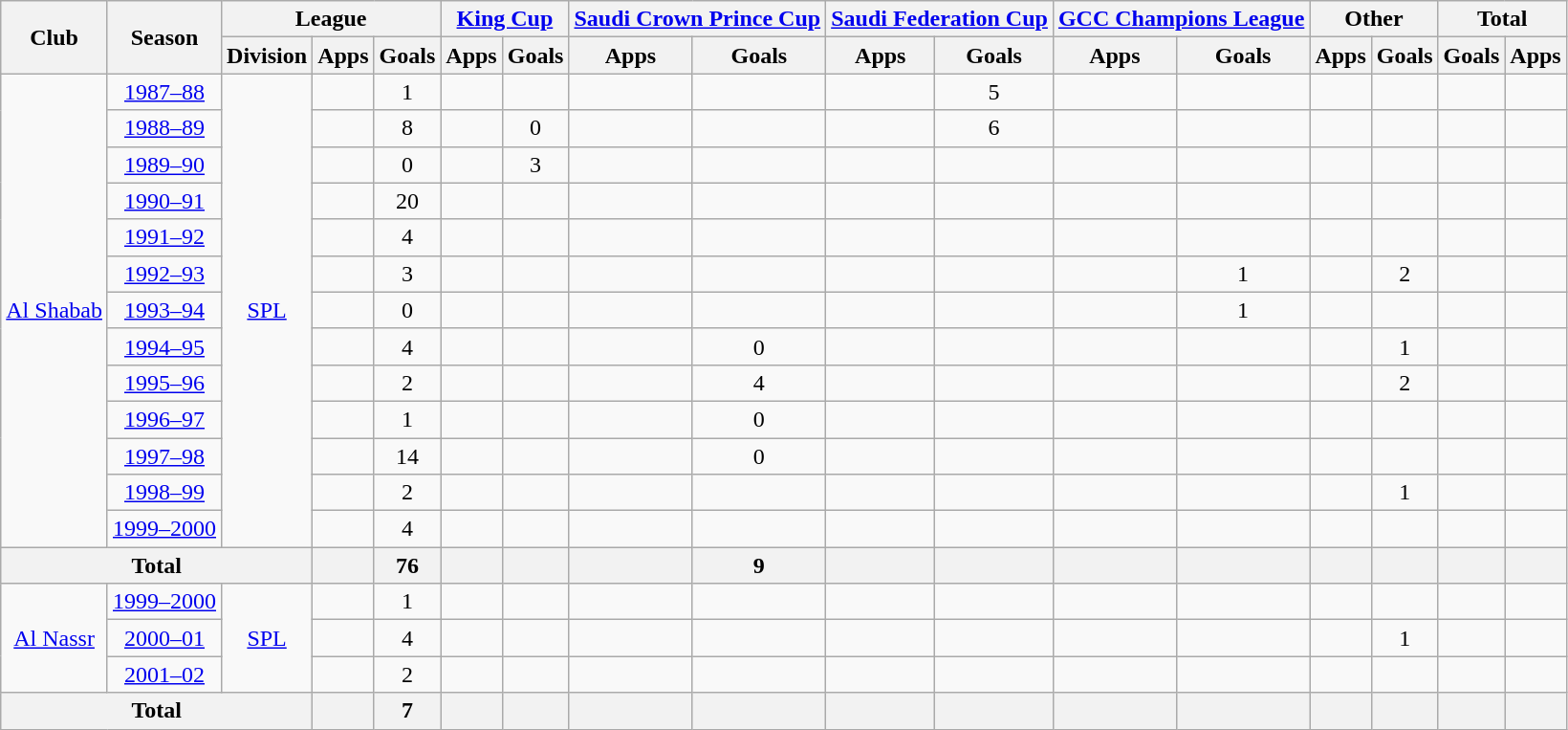<table class="wikitable" style="text-align:center">
<tr>
<th rowspan="2">Club</th>
<th rowspan="2">Season</th>
<th colspan="3">League</th>
<th colspan="2"><a href='#'>King Cup</a></th>
<th colspan="2"><a href='#'>Saudi Crown Prince Cup</a></th>
<th colspan="2"><a href='#'>Saudi Federation Cup</a></th>
<th colspan="2"><a href='#'>GCC Champions League</a></th>
<th colspan="2">Other</th>
<th colspan="2">Total</th>
</tr>
<tr>
<th>Division</th>
<th>Apps</th>
<th>Goals</th>
<th>Apps</th>
<th>Goals</th>
<th>Apps</th>
<th>Goals</th>
<th>Apps</th>
<th>Goals</th>
<th>Apps</th>
<th>Goals</th>
<th>Apps</th>
<th>Goals</th>
<th>Goals</th>
<th>Apps</th>
</tr>
<tr align=center>
<td rowspan="13" align=center valign=center><a href='#'>Al Shabab</a></td>
<td><a href='#'>1987–88</a></td>
<td rowspan="13" align=center valign=center><a href='#'>SPL</a></td>
<td></td>
<td>1</td>
<td></td>
<td></td>
<td></td>
<td></td>
<td></td>
<td>5</td>
<td></td>
<td></td>
<td></td>
<td></td>
<td></td>
<td></td>
</tr>
<tr>
<td><a href='#'>1988–89</a></td>
<td></td>
<td>8</td>
<td></td>
<td>0</td>
<td></td>
<td></td>
<td></td>
<td>6</td>
<td></td>
<td></td>
<td></td>
<td></td>
<td></td>
<td></td>
</tr>
<tr>
<td><a href='#'>1989–90</a></td>
<td></td>
<td>0</td>
<td></td>
<td>3</td>
<td></td>
<td></td>
<td></td>
<td></td>
<td></td>
<td></td>
<td></td>
<td></td>
<td></td>
<td></td>
</tr>
<tr>
<td><a href='#'>1990–91</a></td>
<td></td>
<td>20</td>
<td></td>
<td></td>
<td></td>
<td></td>
<td></td>
<td></td>
<td></td>
<td></td>
<td></td>
<td></td>
<td></td>
<td></td>
</tr>
<tr>
<td><a href='#'>1991–92</a></td>
<td></td>
<td>4</td>
<td></td>
<td></td>
<td></td>
<td></td>
<td></td>
<td></td>
<td></td>
<td></td>
<td></td>
<td></td>
<td></td>
<td></td>
</tr>
<tr>
<td><a href='#'>1992–93</a></td>
<td></td>
<td>3</td>
<td></td>
<td></td>
<td></td>
<td></td>
<td></td>
<td></td>
<td></td>
<td>1</td>
<td></td>
<td>2   </td>
<td></td>
<td></td>
</tr>
<tr>
<td><a href='#'>1993–94</a></td>
<td></td>
<td>0</td>
<td></td>
<td></td>
<td></td>
<td></td>
<td></td>
<td></td>
<td></td>
<td>1</td>
<td></td>
<td></td>
<td></td>
<td></td>
</tr>
<tr>
<td><a href='#'>1994–95</a></td>
<td></td>
<td>4</td>
<td></td>
<td></td>
<td></td>
<td>0</td>
<td></td>
<td></td>
<td></td>
<td></td>
<td></td>
<td>1 </td>
<td></td>
<td></td>
</tr>
<tr>
<td><a href='#'>1995–96</a></td>
<td></td>
<td>2</td>
<td></td>
<td></td>
<td></td>
<td>4</td>
<td></td>
<td></td>
<td></td>
<td></td>
<td></td>
<td>2</td>
<td></td>
<td></td>
</tr>
<tr>
<td><a href='#'>1996–97</a></td>
<td></td>
<td>1</td>
<td></td>
<td></td>
<td></td>
<td>0</td>
<td></td>
<td></td>
<td></td>
<td></td>
<td></td>
<td></td>
<td></td>
<td></td>
</tr>
<tr>
<td><a href='#'>1997–98</a></td>
<td></td>
<td>14</td>
<td></td>
<td></td>
<td></td>
<td>0</td>
<td></td>
<td></td>
<td></td>
<td></td>
<td></td>
<td></td>
<td></td>
<td></td>
</tr>
<tr>
<td><a href='#'>1998–99</a></td>
<td></td>
<td>2</td>
<td></td>
<td></td>
<td></td>
<td></td>
<td></td>
<td></td>
<td></td>
<td></td>
<td></td>
<td>1</td>
<td></td>
<td></td>
</tr>
<tr>
<td><a href='#'>1999–2000</a></td>
<td></td>
<td>4</td>
<td></td>
<td></td>
<td></td>
<td></td>
<td></td>
<td></td>
<td></td>
<td></td>
<td></td>
<td></td>
<td></td>
<td></td>
</tr>
<tr align=center>
<th colspan="3">Total</th>
<th></th>
<th>76</th>
<th></th>
<th></th>
<th></th>
<th>9</th>
<th></th>
<th></th>
<th></th>
<th></th>
<th></th>
<th></th>
<th></th>
<th></th>
</tr>
<tr align=center>
<td rowspan="3" align=center valign=center><a href='#'>Al Nassr</a></td>
<td><a href='#'>1999–2000</a></td>
<td rowspan="3" align=center valign=center><a href='#'>SPL</a></td>
<td></td>
<td>1</td>
<td></td>
<td></td>
<td></td>
<td></td>
<td></td>
<td></td>
<td></td>
<td></td>
<td></td>
<td></td>
<td></td>
<td></td>
</tr>
<tr>
<td><a href='#'>2000–01</a></td>
<td></td>
<td>4</td>
<td></td>
<td></td>
<td></td>
<td></td>
<td></td>
<td></td>
<td></td>
<td></td>
<td></td>
<td>1 </td>
<td></td>
<td></td>
</tr>
<tr>
<td><a href='#'>2001–02</a></td>
<td></td>
<td>2</td>
<td></td>
<td></td>
<td></td>
<td></td>
<td></td>
<td></td>
<td></td>
<td></td>
<td></td>
<td></td>
<td></td>
<td></td>
</tr>
<tr align=center>
<th colspan="3">Total</th>
<th></th>
<th>7</th>
<th></th>
<th></th>
<th></th>
<th></th>
<th></th>
<th></th>
<th></th>
<th></th>
<th></th>
<th></th>
<th></th>
<th></th>
</tr>
</table>
